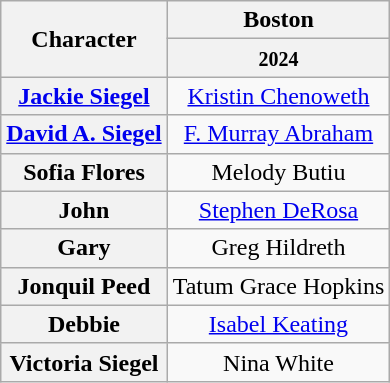<table class="wikitable">
<tr>
<th rowspan="2">Character</th>
<th rowspan="1">Boston</th>
</tr>
<tr>
<th><small>2024</small></th>
</tr>
<tr>
<th><a href='#'>Jackie Siegel</a></th>
<td align="center"><a href='#'>Kristin Chenoweth</a></td>
</tr>
<tr>
<th><a href='#'>David A. Siegel</a></th>
<td align="center"><a href='#'>F. Murray Abraham</a></td>
</tr>
<tr>
<th>Sofia Flores</th>
<td align="center">Melody Butiu</td>
</tr>
<tr>
<th>John</th>
<td align="center"><a href='#'>Stephen DeRosa</a></td>
</tr>
<tr>
<th>Gary</th>
<td align="center">Greg Hildreth</td>
</tr>
<tr>
<th>Jonquil Peed</th>
<td align="center">Tatum Grace Hopkins</td>
</tr>
<tr>
<th>Debbie</th>
<td align="center"><a href='#'>Isabel Keating</a></td>
</tr>
<tr>
<th>Victoria Siegel</th>
<td align="center">Nina White</td>
</tr>
</table>
